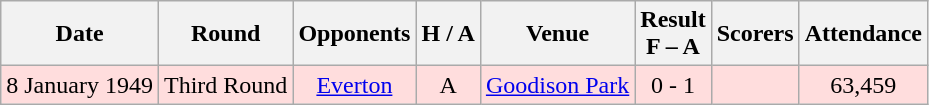<table class="wikitable" style="text-align:center">
<tr>
<th>Date</th>
<th>Round</th>
<th>Opponents</th>
<th>H / A</th>
<th>Venue</th>
<th>Result<br>F – A</th>
<th>Scorers</th>
<th>Attendance</th>
</tr>
<tr bgcolor="#ffdddd">
<td>8 January 1949</td>
<td>Third Round</td>
<td><a href='#'>Everton</a></td>
<td>A</td>
<td><a href='#'>Goodison Park</a></td>
<td>0 - 1</td>
<td></td>
<td>63,459</td>
</tr>
</table>
